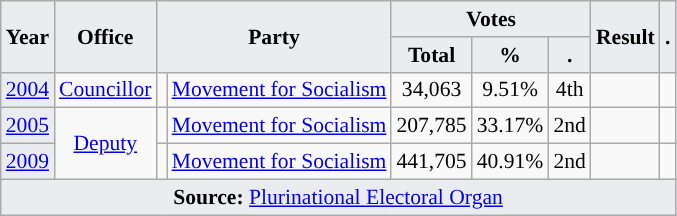<table class="wikitable" style="font-size: 90%; text-align:center;">
<tr>
<th style="background-color:#EAECF0;" rowspan=2>Year</th>
<th style="background-color:#EAECF0;" rowspan=2>Office</th>
<th style="background-color:#EAECF0;" colspan=2 rowspan=2>Party</th>
<th style="background-color:#EAECF0;" colspan=3>Votes</th>
<th style="background-color:#EAECF0;" rowspan=2>Result</th>
<th style="background-color:#EAECF0;" rowspan=2>.</th>
</tr>
<tr>
<th style="background-color:#EAECF0;">Total</th>
<th style="background-color:#EAECF0;">%</th>
<th style="background-color:#EAECF0;">.</th>
</tr>
<tr>
<td style="background-color:#EAECF0;"><a href='#'>2004</a></td>
<td><a href='#'>Councillor</a></td>
<td style="background-color:"></td>
<td><a href='#'>Movement for Socialism</a></td>
<td>34,063</td>
<td>9.51%</td>
<td>4th</td>
<td></td>
<td></td>
</tr>
<tr>
<td style="background-color:#EAECF0;"><a href='#'>2005</a></td>
<td rowspan=2><a href='#'>Deputy</a></td>
<td style="background-color:"></td>
<td><a href='#'>Movement for Socialism</a></td>
<td>207,785</td>
<td>33.17%</td>
<td>2nd</td>
<td></td>
<td></td>
</tr>
<tr>
<td style="background-color:#EAECF0;"><a href='#'>2009</a></td>
<td style="background-color:"></td>
<td><a href='#'>Movement for Socialism</a></td>
<td>441,705</td>
<td>40.91%</td>
<td>2nd</td>
<td></td>
<td></td>
</tr>
<tr>
<td style="background-color:#EAECF0;" colspan=9><strong>Source:</strong> <a href='#'>Plurinational Electoral Organ</a>  </td>
</tr>
</table>
